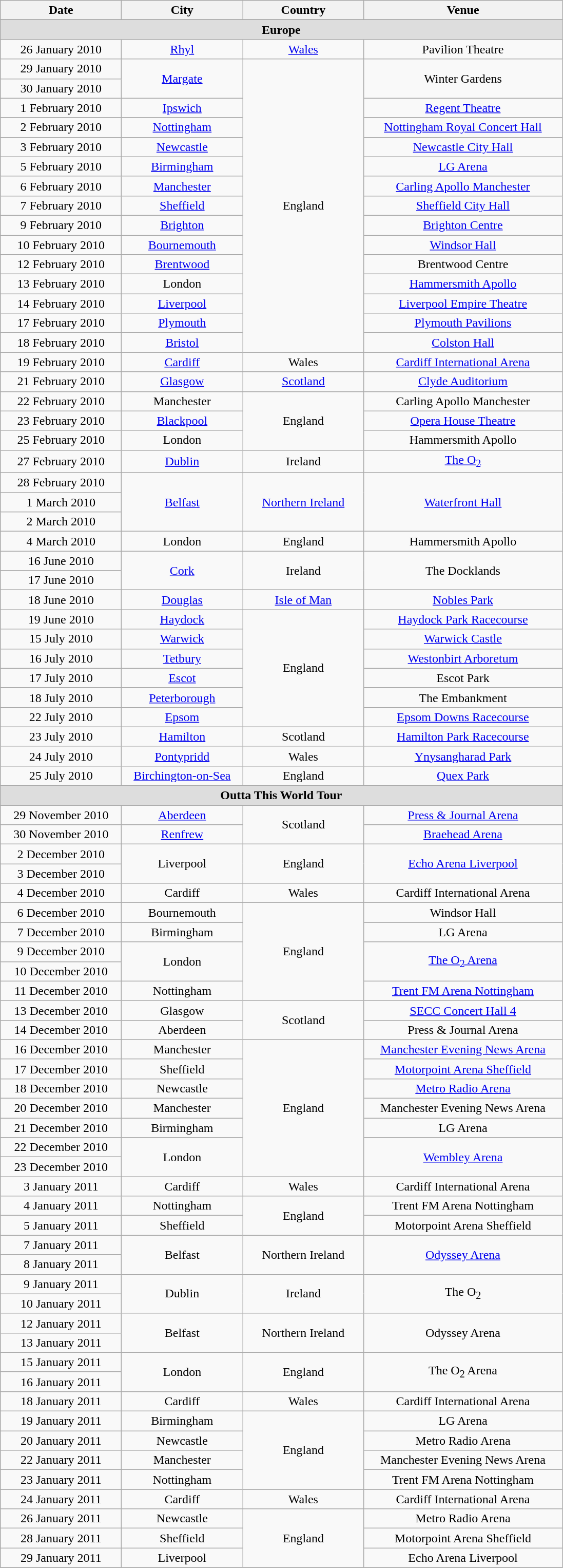<table class="wikitable" style="text-align:center">
<tr>
<th style="width:150px;">Date</th>
<th style="width:150px;">City</th>
<th style="width:150px;">Country</th>
<th style="width:250px;">Venue</th>
</tr>
<tr>
</tr>
<tr style="background:#ddd;">
<td colspan="4"><strong>Europe</strong></td>
</tr>
<tr>
<td>26 January 2010</td>
<td><a href='#'>Rhyl</a></td>
<td><a href='#'>Wales</a></td>
<td>Pavilion Theatre</td>
</tr>
<tr>
<td>29 January 2010</td>
<td rowspan="2"><a href='#'>Margate</a></td>
<td rowspan="15">England</td>
<td rowspan="2">Winter Gardens</td>
</tr>
<tr>
<td>30 January 2010</td>
</tr>
<tr>
<td>1 February 2010</td>
<td><a href='#'>Ipswich</a></td>
<td><a href='#'>Regent Theatre</a></td>
</tr>
<tr>
<td>2 February 2010</td>
<td><a href='#'>Nottingham</a></td>
<td><a href='#'>Nottingham Royal Concert Hall</a></td>
</tr>
<tr>
<td>3 February 2010</td>
<td><a href='#'>Newcastle</a></td>
<td><a href='#'>Newcastle City Hall</a></td>
</tr>
<tr>
<td>5 February 2010</td>
<td><a href='#'>Birmingham</a></td>
<td><a href='#'>LG Arena</a></td>
</tr>
<tr>
<td>6 February 2010</td>
<td><a href='#'>Manchester</a></td>
<td><a href='#'>Carling Apollo Manchester</a></td>
</tr>
<tr>
<td>7 February 2010</td>
<td><a href='#'>Sheffield</a></td>
<td><a href='#'>Sheffield City Hall</a></td>
</tr>
<tr>
<td>9 February 2010</td>
<td><a href='#'>Brighton</a></td>
<td><a href='#'>Brighton Centre</a></td>
</tr>
<tr>
<td>10 February 2010</td>
<td><a href='#'>Bournemouth</a></td>
<td><a href='#'>Windsor Hall</a></td>
</tr>
<tr>
<td>12 February 2010</td>
<td><a href='#'>Brentwood</a></td>
<td>Brentwood Centre</td>
</tr>
<tr>
<td>13 February 2010</td>
<td>London</td>
<td><a href='#'>Hammersmith Apollo</a></td>
</tr>
<tr>
<td>14 February 2010</td>
<td><a href='#'>Liverpool</a></td>
<td><a href='#'>Liverpool Empire Theatre</a></td>
</tr>
<tr>
<td>17 February 2010</td>
<td><a href='#'>Plymouth</a></td>
<td><a href='#'>Plymouth Pavilions</a></td>
</tr>
<tr>
<td>18 February 2010</td>
<td><a href='#'>Bristol</a></td>
<td><a href='#'>Colston Hall</a></td>
</tr>
<tr>
<td>19 February 2010</td>
<td><a href='#'>Cardiff</a></td>
<td>Wales</td>
<td><a href='#'>Cardiff International Arena</a></td>
</tr>
<tr>
<td>21 February 2010</td>
<td><a href='#'>Glasgow</a></td>
<td><a href='#'>Scotland</a></td>
<td><a href='#'>Clyde Auditorium</a></td>
</tr>
<tr>
<td>22 February 2010</td>
<td>Manchester</td>
<td rowspan="3">England</td>
<td>Carling Apollo Manchester</td>
</tr>
<tr>
<td>23 February 2010</td>
<td><a href='#'>Blackpool</a></td>
<td><a href='#'>Opera House Theatre</a></td>
</tr>
<tr>
<td>25 February 2010</td>
<td>London</td>
<td>Hammersmith Apollo</td>
</tr>
<tr>
<td>27 February 2010</td>
<td><a href='#'>Dublin</a></td>
<td>Ireland</td>
<td><a href='#'>The O<sub>2</sub></a></td>
</tr>
<tr>
<td>28 February 2010</td>
<td rowspan="3"><a href='#'>Belfast</a></td>
<td rowspan="3"><a href='#'>Northern Ireland</a></td>
<td rowspan="3"><a href='#'>Waterfront Hall</a></td>
</tr>
<tr>
<td>1 March 2010</td>
</tr>
<tr>
<td>2 March 2010</td>
</tr>
<tr>
<td>4 March 2010</td>
<td>London</td>
<td>England</td>
<td>Hammersmith Apollo</td>
</tr>
<tr>
<td>16 June 2010</td>
<td rowspan="2"><a href='#'>Cork</a></td>
<td rowspan="2">Ireland</td>
<td rowspan="2">The Docklands</td>
</tr>
<tr>
<td>17 June 2010</td>
</tr>
<tr>
<td>18 June 2010</td>
<td><a href='#'>Douglas</a></td>
<td><a href='#'>Isle of Man</a></td>
<td><a href='#'>Nobles Park</a></td>
</tr>
<tr>
<td>19 June 2010</td>
<td><a href='#'>Haydock</a></td>
<td rowspan="6">England</td>
<td><a href='#'>Haydock Park Racecourse</a></td>
</tr>
<tr>
<td>15 July 2010</td>
<td><a href='#'>Warwick</a></td>
<td><a href='#'>Warwick Castle</a></td>
</tr>
<tr>
<td>16 July 2010</td>
<td><a href='#'>Tetbury</a></td>
<td><a href='#'>Westonbirt Arboretum</a></td>
</tr>
<tr>
<td>17 July 2010</td>
<td><a href='#'>Escot</a></td>
<td>Escot Park</td>
</tr>
<tr>
<td>18 July 2010</td>
<td><a href='#'>Peterborough</a></td>
<td>The Embankment</td>
</tr>
<tr>
<td>22 July 2010</td>
<td><a href='#'>Epsom</a></td>
<td><a href='#'>Epsom Downs Racecourse</a></td>
</tr>
<tr>
<td>23 July 2010</td>
<td><a href='#'>Hamilton</a></td>
<td>Scotland</td>
<td><a href='#'>Hamilton Park Racecourse</a></td>
</tr>
<tr>
<td>24 July 2010</td>
<td><a href='#'>Pontypridd</a></td>
<td>Wales</td>
<td><a href='#'>Ynysangharad Park</a></td>
</tr>
<tr>
<td>25 July 2010</td>
<td><a href='#'>Birchington-on-Sea</a></td>
<td>England</td>
<td><a href='#'>Quex Park</a></td>
</tr>
<tr>
</tr>
<tr style="background:#ddd;">
<td colspan="4"><strong>Outta This World Tour</strong></td>
</tr>
<tr>
<td>29 November 2010</td>
<td><a href='#'>Aberdeen</a></td>
<td rowspan="2">Scotland</td>
<td><a href='#'>Press & Journal Arena</a></td>
</tr>
<tr>
<td>30 November 2010</td>
<td><a href='#'>Renfrew</a></td>
<td><a href='#'>Braehead Arena</a></td>
</tr>
<tr>
<td>2 December 2010</td>
<td rowspan="2">Liverpool</td>
<td rowspan="2">England</td>
<td rowspan="2"><a href='#'>Echo Arena Liverpool</a></td>
</tr>
<tr>
<td>3 December 2010</td>
</tr>
<tr>
<td>4 December 2010</td>
<td>Cardiff</td>
<td>Wales</td>
<td>Cardiff International Arena</td>
</tr>
<tr>
<td>6 December 2010</td>
<td>Bournemouth</td>
<td rowspan="5">England</td>
<td>Windsor Hall</td>
</tr>
<tr>
<td>7 December 2010</td>
<td>Birmingham</td>
<td>LG Arena</td>
</tr>
<tr>
<td>9 December 2010</td>
<td rowspan="2">London</td>
<td rowspan="2"><a href='#'>The O<sub>2</sub> Arena</a></td>
</tr>
<tr>
<td>10 December 2010</td>
</tr>
<tr>
<td>11 December 2010</td>
<td>Nottingham</td>
<td><a href='#'>Trent FM Arena Nottingham</a></td>
</tr>
<tr>
<td>13 December 2010</td>
<td>Glasgow</td>
<td rowspan="2">Scotland</td>
<td><a href='#'>SECC Concert Hall 4</a></td>
</tr>
<tr>
<td>14 December 2010</td>
<td>Aberdeen</td>
<td>Press & Journal Arena</td>
</tr>
<tr>
<td>16 December 2010</td>
<td>Manchester</td>
<td rowspan="7">England</td>
<td><a href='#'>Manchester Evening News Arena</a></td>
</tr>
<tr>
<td>17 December 2010</td>
<td>Sheffield</td>
<td><a href='#'>Motorpoint Arena Sheffield</a></td>
</tr>
<tr>
<td>18 December 2010</td>
<td>Newcastle</td>
<td><a href='#'>Metro Radio Arena</a></td>
</tr>
<tr>
<td>20 December 2010</td>
<td>Manchester</td>
<td>Manchester Evening News Arena</td>
</tr>
<tr>
<td>21 December 2010</td>
<td>Birmingham</td>
<td>LG Arena</td>
</tr>
<tr>
<td>22 December 2010</td>
<td rowspan="2">London</td>
<td rowspan="2"><a href='#'>Wembley Arena</a></td>
</tr>
<tr>
<td>23 December 2010</td>
</tr>
<tr>
<td>3 January 2011</td>
<td>Cardiff</td>
<td>Wales</td>
<td>Cardiff International Arena</td>
</tr>
<tr>
<td>4 January 2011</td>
<td>Nottingham</td>
<td rowspan="2">England</td>
<td>Trent FM Arena Nottingham</td>
</tr>
<tr>
<td>5 January 2011</td>
<td>Sheffield</td>
<td>Motorpoint Arena Sheffield</td>
</tr>
<tr>
<td>7 January 2011</td>
<td rowspan="2">Belfast</td>
<td rowspan="2">Northern Ireland</td>
<td rowspan="2"><a href='#'>Odyssey Arena</a></td>
</tr>
<tr>
<td>8 January 2011</td>
</tr>
<tr>
<td>9 January 2011</td>
<td rowspan="2">Dublin</td>
<td rowspan="2">Ireland</td>
<td rowspan="2">The O<sub>2</sub></td>
</tr>
<tr>
<td>10 January 2011</td>
</tr>
<tr>
<td>12 January 2011</td>
<td rowspan="2">Belfast</td>
<td rowspan="2">Northern Ireland</td>
<td rowspan="2">Odyssey Arena</td>
</tr>
<tr>
<td>13 January 2011</td>
</tr>
<tr>
<td>15 January 2011</td>
<td rowspan="2">London</td>
<td rowspan="2">England</td>
<td rowspan="2">The O<sub>2</sub> Arena</td>
</tr>
<tr>
<td>16 January 2011</td>
</tr>
<tr>
<td>18 January 2011</td>
<td>Cardiff</td>
<td>Wales</td>
<td>Cardiff International Arena</td>
</tr>
<tr>
<td>19 January 2011</td>
<td>Birmingham</td>
<td rowspan="4">England</td>
<td>LG Arena</td>
</tr>
<tr>
<td>20 January 2011</td>
<td>Newcastle</td>
<td>Metro Radio Arena</td>
</tr>
<tr>
<td>22 January 2011</td>
<td>Manchester</td>
<td>Manchester Evening News Arena</td>
</tr>
<tr>
<td>23 January 2011</td>
<td>Nottingham</td>
<td>Trent FM Arena Nottingham</td>
</tr>
<tr>
<td>24 January 2011</td>
<td>Cardiff</td>
<td>Wales</td>
<td>Cardiff International Arena</td>
</tr>
<tr>
<td>26 January 2011</td>
<td>Newcastle</td>
<td rowspan="3">England</td>
<td>Metro Radio Arena</td>
</tr>
<tr>
<td>28 January 2011</td>
<td>Sheffield</td>
<td>Motorpoint Arena Sheffield</td>
</tr>
<tr>
<td>29 January 2011</td>
<td>Liverpool</td>
<td>Echo Arena Liverpool</td>
</tr>
<tr>
</tr>
</table>
